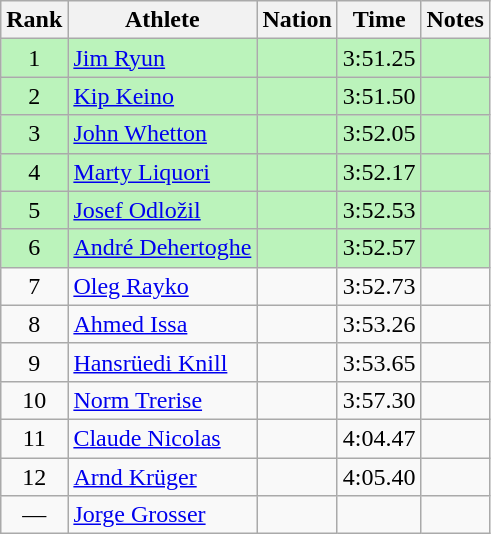<table class="wikitable sortable" style="text-align:center">
<tr>
<th>Rank</th>
<th>Athlete</th>
<th>Nation</th>
<th>Time</th>
<th>Notes</th>
</tr>
<tr bgcolor=bbf3bb>
<td>1</td>
<td align=left><a href='#'>Jim Ryun</a></td>
<td align=left></td>
<td>3:51.25</td>
<td></td>
</tr>
<tr bgcolor=bbf3bb>
<td>2</td>
<td align=left><a href='#'>Kip Keino</a></td>
<td align=left></td>
<td>3:51.50</td>
<td></td>
</tr>
<tr bgcolor=bbf3bb>
<td>3</td>
<td align=left><a href='#'>John Whetton</a></td>
<td align=left></td>
<td>3:52.05</td>
<td></td>
</tr>
<tr bgcolor=bbf3bb>
<td>4</td>
<td align=left><a href='#'>Marty Liquori</a></td>
<td align=left></td>
<td>3:52.17</td>
<td></td>
</tr>
<tr bgcolor=bbf3bb>
<td>5</td>
<td align=left><a href='#'>Josef Odložil</a></td>
<td align=left></td>
<td>3:52.53</td>
<td></td>
</tr>
<tr bgcolor=bbf3bb>
<td>6</td>
<td align=left><a href='#'>André Dehertoghe</a></td>
<td align=left></td>
<td>3:52.57</td>
<td></td>
</tr>
<tr>
<td>7</td>
<td align=left><a href='#'>Oleg Rayko</a></td>
<td align=left></td>
<td>3:52.73</td>
<td></td>
</tr>
<tr>
<td>8</td>
<td align=left><a href='#'>Ahmed Issa</a></td>
<td align=left></td>
<td>3:53.26</td>
<td></td>
</tr>
<tr>
<td>9</td>
<td align=left><a href='#'>Hansrüedi Knill</a></td>
<td align=left></td>
<td>3:53.65</td>
<td></td>
</tr>
<tr>
<td>10</td>
<td align=left><a href='#'>Norm Trerise</a></td>
<td align=left></td>
<td>3:57.30</td>
<td></td>
</tr>
<tr>
<td>11</td>
<td align=left><a href='#'>Claude Nicolas</a></td>
<td align=left></td>
<td>4:04.47</td>
<td></td>
</tr>
<tr>
<td>12</td>
<td align=left><a href='#'>Arnd Krüger</a></td>
<td align=left></td>
<td>4:05.40</td>
<td></td>
</tr>
<tr>
<td data-sort-value=13>—</td>
<td align=left><a href='#'>Jorge Grosser</a></td>
<td align=left></td>
<td></td>
<td></td>
</tr>
</table>
